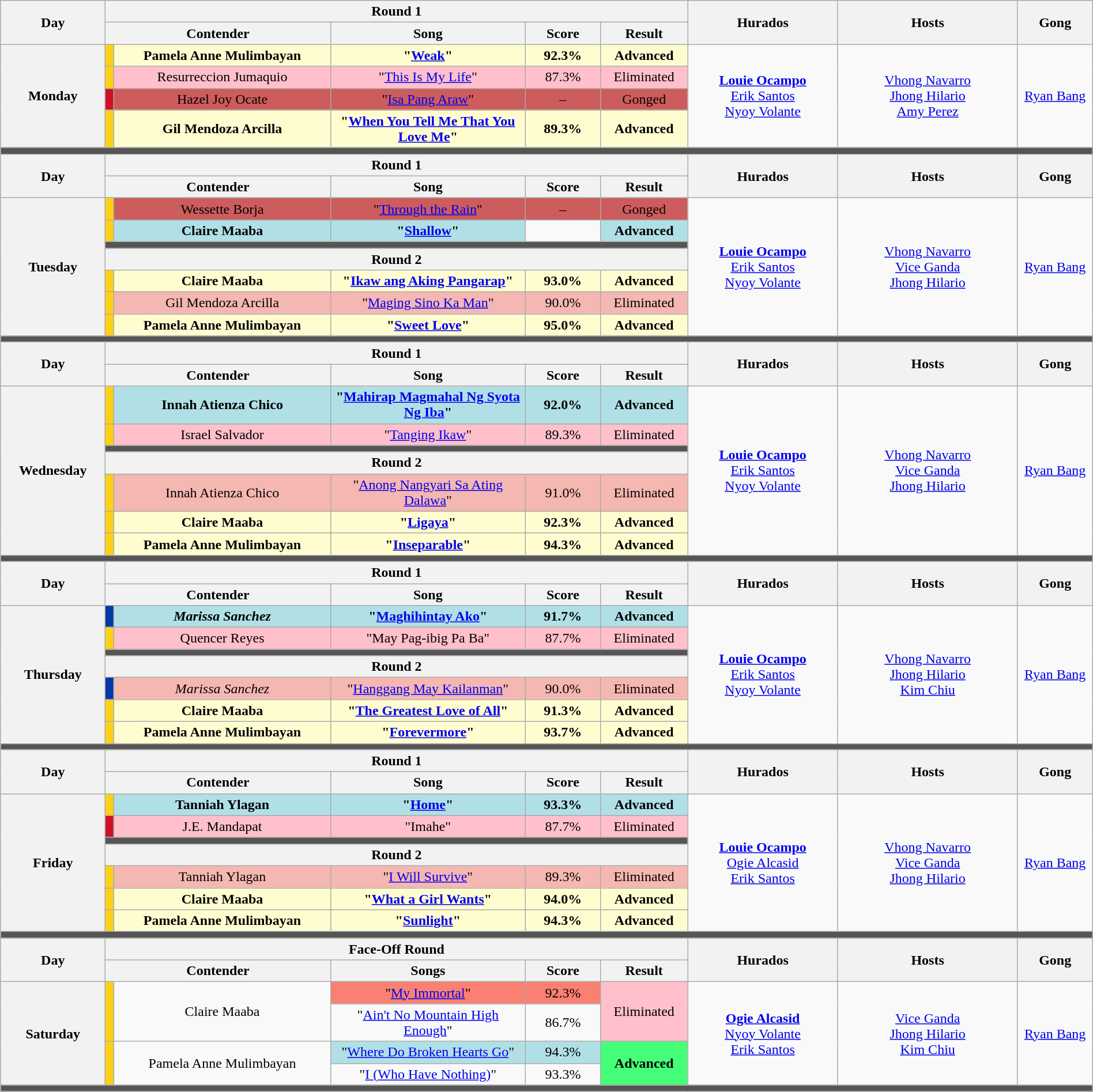<table class="wikitable mw-collapsible mw-collapsed" style="text-align:center; width:100%;">
<tr>
<th rowspan="2" width="07%">Day</th>
<th colspan="5">Round 1</th>
<th rowspan="2" width="10%">Hurados</th>
<th rowspan="2" width="12%">Hosts</th>
<th rowspan="2" width="05%">Gong</th>
</tr>
<tr>
<th width="15%"  colspan=2>Contender</th>
<th width="13%">Song</th>
<th width="05%">Score</th>
<th width="05%">Result</th>
</tr>
<tr>
<th rowspan="4">Monday<br><small></small></th>
<th style="background-color:#FCD116;"></th>
<td style="background:#FFFDD0;"><strong>Pamela Anne Mulimbayan</strong></td>
<td style="background:#FFFDD0;"><strong>"<a href='#'>Weak</a>"</strong></td>
<td style="background:#FFFDD0;"><strong>92.3%</strong></td>
<td style="background:#FFFDD0;"><strong>Advanced</strong></td>
<td rowspan="4"><strong><a href='#'>Louie Ocampo</a></strong><br><a href='#'>Erik Santos</a><br><a href='#'>Nyoy Volante</a></td>
<td rowspan="4"><a href='#'>Vhong Navarro</a><br><a href='#'>Jhong Hilario</a><br><a href='#'>Amy Perez</a></td>
<td rowspan="4"><a href='#'>Ryan Bang</a></td>
</tr>
<tr>
<th style="background-color:#FCD116;"></th>
<td style="background:pink;">Resurreccion Jumaquio</td>
<td style="background:pink;">"<a href='#'>This Is My Life</a>"</td>
<td style="background:pink;">87.3%</td>
<td style="background:pink;">Eliminated</td>
</tr>
<tr>
<th style="background-color:#CE1126;"></th>
<td style="background:#CD5C5C;">Hazel Joy Ocate</td>
<td style="background:#CD5C5C;">"<a href='#'>Isa Pang Araw</a>"</td>
<td style="background:#CD5C5C;">–</td>
<td style="background:#CD5C5C;">Gonged</td>
</tr>
<tr>
<th style="background-color:#FCD116;"></th>
<td style="background:#FFFDD0;"><strong>Gil Mendoza Arcilla</strong></td>
<td style="background:#FFFDD0;"><strong>"<a href='#'>When You Tell Me That You Love Me</a>"</strong></td>
<td style="background:#FFFDD0;"><strong>89.3%</strong></td>
<td style="background:#FFFDD0;"><strong>Advanced</strong></td>
</tr>
<tr>
<th colspan="12" style="background:#555;"></th>
</tr>
<tr>
<th rowspan="2" width="07%">Day</th>
<th colspan="5">Round 1</th>
<th rowspan="2" width="10%">Hurados</th>
<th rowspan="2" width="12%">Hosts</th>
<th rowspan="2" width="05%">Gong</th>
</tr>
<tr>
<th width="15%"  colspan=2>Contender</th>
<th width="13%">Song</th>
<th width="05%">Score</th>
<th width="05%">Result</th>
</tr>
<tr>
<th rowspan="7">Tuesday<br><small></small></th>
<th style="background-color:#FCD116;"></th>
<td style="background:#CD5C5C;">Wessette Borja</td>
<td style="background:#CD5C5C;">"<a href='#'>Through the Rain</a>"</td>
<td style="background:#CD5C5C;">–</td>
<td style="background:#CD5C5C;">Gonged</td>
<td rowspan="7"><strong><a href='#'>Louie Ocampo</a></strong><br><a href='#'>Erik Santos</a><br><a href='#'>Nyoy Volante</a></td>
<td rowspan="7"><a href='#'>Vhong Navarro</a><br><a href='#'>Vice Ganda</a><br><a href='#'>Jhong Hilario</a></td>
<td rowspan="7"><a href='#'>Ryan Bang</a></td>
</tr>
<tr>
<th style="background-color:#FCD116;"></th>
<td style="background:#B0E0E6;"><strong>Claire Maaba</strong></td>
<td style="background:#B0E0E6;"><strong>"<a href='#'>Shallow</a>"</strong></td>
<td></td>
<td style="background:#B0E0E6;"><strong>Advanced</strong></td>
</tr>
<tr>
<th colspan="5" style="background:#555;"></th>
</tr>
<tr>
<th colspan="5">Round 2</th>
</tr>
<tr>
<th style="background-color:#FCD116;"></th>
<td style="background:#FFFDD0;"><strong>Claire Maaba</strong></td>
<td style="background:#FFFDD0;"><strong>"<a href='#'>Ikaw ang Aking Pangarap</a>"</strong></td>
<td style="background:#FFFDD0;"><strong>93.0%</strong></td>
<td style="background:#FFFDD0;"><strong>Advanced</strong></td>
</tr>
<tr>
<th style="background-color:#FCD116;"></th>
<td style="background:#F5B7B1;">Gil Mendoza Arcilla</td>
<td style="background:#F5B7B1;">"<a href='#'>Maging Sino Ka Man</a>"</td>
<td style="background:#F5B7B1;">90.0%</td>
<td style="background:#F5B7B1;">Eliminated</td>
</tr>
<tr>
<th style="background-color:#FCD116;"></th>
<td style="background:#FFFDD0;"><strong>Pamela Anne Mulimbayan</strong></td>
<td style="background:#FFFDD0;"><strong>"<a href='#'>Sweet Love</a>"</strong></td>
<td style="background:#FFFDD0;"><strong>95.0%</strong></td>
<td style="background:#FFFDD0;"><strong>Advanced</strong></td>
</tr>
<tr>
<th colspan="12" style="background:#555;"></th>
</tr>
<tr>
<th rowspan="2" width="07%">Day</th>
<th colspan="5">Round 1</th>
<th rowspan="2" width="10%">Hurados</th>
<th rowspan="2" width="12%">Hosts</th>
<th rowspan="2" width="05%">Gong</th>
</tr>
<tr>
<th width="15%"  colspan=2>Contender</th>
<th width="13%">Song</th>
<th width="05%">Score</th>
<th width="05%">Result</th>
</tr>
<tr>
<th rowspan="7">Wednesday<br><small></small></th>
<th style="background-color:#FCD116;"></th>
<td style="background:#B0E0E6;"><strong>Innah Atienza Chico</strong></td>
<td style="background:#B0E0E6;"><strong>"<a href='#'>Mahirap Magmahal Ng Syota Ng Iba</a>"</strong></td>
<td style="background:#B0E0E6;"><strong>92.0%</strong></td>
<td style="background:#B0E0E6;"><strong>Advanced</strong></td>
<td rowspan="7"><strong><a href='#'>Louie Ocampo</a></strong><br><a href='#'>Erik Santos</a><br><a href='#'>Nyoy Volante</a></td>
<td rowspan="7"><a href='#'>Vhong Navarro</a><br><a href='#'>Vice Ganda</a><br><a href='#'>Jhong Hilario</a></td>
<td rowspan="7"><a href='#'>Ryan Bang</a></td>
</tr>
<tr>
<th style="background-color:#FCD116;"></th>
<td style="background:pink;">Israel Salvador</td>
<td style="background:pink;">"<a href='#'>Tanging Ikaw</a>"</td>
<td style="background:pink;">89.3%</td>
<td style="background:pink;">Eliminated</td>
</tr>
<tr>
<th colspan="5" style="background:#555;"></th>
</tr>
<tr>
<th colspan="5">Round 2</th>
</tr>
<tr>
<th style="background-color:#FCD116;"></th>
<td style="background:#F5B7B1;">Innah Atienza Chico</td>
<td style="background:#F5B7B1;">"<a href='#'>Anong Nangyari Sa Ating Dalawa</a>"</td>
<td style="background:#F5B7B1;">91.0%</td>
<td style="background:#F5B7B1;">Eliminated</td>
</tr>
<tr>
<th style="background-color:#FCD116;"></th>
<td style="background:#FFFDD0;"><strong>Claire Maaba</strong></td>
<td style="background:#FFFDD0;"><strong>"<a href='#'>Ligaya</a>"</strong></td>
<td style="background:#FFFDD0;"><strong>92.3%</strong></td>
<td style="background:#FFFDD0;"><strong>Advanced</strong></td>
</tr>
<tr>
<th style="background-color:#FCD116;"></th>
<td style="background:#FFFDD0;"><strong>Pamela Anne Mulimbayan</strong></td>
<td style="background:#FFFDD0;"><strong>"<a href='#'>Inseparable</a>"</strong></td>
<td style="background:#FFFDD0;"><strong>94.3%</strong></td>
<td style="background:#FFFDD0;"><strong>Advanced</strong></td>
</tr>
<tr>
<th colspan="10" style="background:#555;"></th>
</tr>
<tr>
<th rowspan="2" width="07%">Day</th>
<th colspan="5">Round 1</th>
<th rowspan="2" width="10%">Hurados</th>
<th rowspan="2" width="12%">Hosts</th>
<th rowspan="2" width="05%">Gong</th>
</tr>
<tr>
<th width="15%"  colspan=2>Contender</th>
<th width="13%">Song</th>
<th width="05%">Score</th>
<th width="05%">Result</th>
</tr>
<tr>
<th rowspan="7">Thursday<br><small></small></th>
<th style="background-color:#0038A8;"></th>
<td style="background:#B0E0E6;"><strong><em>Marissa Sanchez</em></strong></td>
<td style="background:#B0E0E6;"><strong>"<a href='#'>Maghihintay Ako</a>"</strong></td>
<td style="background:#B0E0E6;"><strong>91.7%</strong></td>
<td style="background:#B0E0E6;"><strong>Advanced</strong></td>
<td rowspan="7"><strong><a href='#'>Louie Ocampo</a></strong><br><a href='#'>Erik Santos</a><br><a href='#'>Nyoy Volante</a></td>
<td rowspan="7"><a href='#'>Vhong Navarro</a><br><a href='#'>Jhong Hilario</a><br><a href='#'>Kim Chiu</a></td>
<td rowspan="7"><a href='#'>Ryan Bang</a></td>
</tr>
<tr>
<th style="background-color:#FCD116;"></th>
<td style="background:pink;">Quencer Reyes</td>
<td style="background:pink;">"May Pag-ibig Pa Ba"</td>
<td style="background:pink;">87.7%</td>
<td style="background:pink;">Eliminated</td>
</tr>
<tr>
<th colspan="5" style="background:#555;"></th>
</tr>
<tr>
<th colspan="5">Round 2</th>
</tr>
<tr>
<th style="background-color:#0038A8;"></th>
<td style="background:#F5B7B1;"><em>Marissa Sanchez</em></td>
<td style="background:#F5B7B1;">"<a href='#'>Hanggang May Kailanman</a>"</td>
<td style="background:#F5B7B1;">90.0%</td>
<td style="background:#F5B7B1;">Eliminated</td>
</tr>
<tr>
<th style="background-color:#FCD116;"></th>
<td style="background:#FFFDD0;"><strong>Claire Maaba</strong></td>
<td style="background:#FFFDD0;"><strong>"<a href='#'>The Greatest Love of All</a>"</strong></td>
<td style="background:#FFFDD0;"><strong>91.3%</strong></td>
<td style="background:#FFFDD0;"><strong>Advanced</strong></td>
</tr>
<tr>
<th style="background-color:#FCD116;"></th>
<td style="background:#FFFDD0;"><strong>Pamela Anne Mulimbayan</strong></td>
<td style="background:#FFFDD0;"><strong>"<a href='#'>Forevermore</a>"</strong></td>
<td style="background:#FFFDD0;"><strong>93.7%</strong></td>
<td style="background:#FFFDD0;"><strong>Advanced</strong></td>
</tr>
<tr>
<th colspan="10" style="background:#555;"></th>
</tr>
<tr>
<th rowspan="2" width="07%">Day</th>
<th colspan="5">Round 1</th>
<th rowspan="2" width="10%">Hurados</th>
<th rowspan="2" width="12%">Hosts</th>
<th rowspan="2" width="05%">Gong</th>
</tr>
<tr>
<th width="15%"  colspan=2>Contender</th>
<th width="13%">Song</th>
<th width="05%">Score</th>
<th width="05%">Result</th>
</tr>
<tr>
<th rowspan="7">Friday<br><small></small></th>
<th style="background-color:#FCD116;"></th>
<td style="background:#B0E0E6;"><strong>Tanniah Ylagan</strong></td>
<td style="background:#B0E0E6;"><strong>"<a href='#'>Home</a>"</strong></td>
<td style="background:#B0E0E6;"><strong>93.3%</strong></td>
<td style="background:#B0E0E6;"><strong>Advanced</strong></td>
<td rowspan="7"><strong><a href='#'>Louie Ocampo</a></strong><br><a href='#'>Ogie Alcasid</a><br><a href='#'>Erik Santos</a></td>
<td rowspan="7"><a href='#'>Vhong Navarro</a><br><a href='#'>Vice Ganda</a><br><a href='#'>Jhong Hilario</a></td>
<td rowspan="7"><a href='#'>Ryan Bang</a></td>
</tr>
<tr>
<th style="background-color:#CE1126;"></th>
<td style="background:pink;">J.E. Mandapat</td>
<td style="background:pink;">"Imahe"</td>
<td style="background:pink;">87.7%</td>
<td style="background:pink;">Eliminated</td>
</tr>
<tr>
<th colspan="5" style="background:#555;"></th>
</tr>
<tr>
<th colspan="5">Round 2</th>
</tr>
<tr>
<th style="background-color:#FCD116;"></th>
<td style="background:#F5B7B1;">Tanniah Ylagan</td>
<td style="background:#F5B7B1;">"<a href='#'>I Will Survive</a>"</td>
<td style="background:#F5B7B1;">89.3%</td>
<td style="background:#F5B7B1;">Eliminated</td>
</tr>
<tr>
<th style="background-color:#FCD116;"></th>
<td style="background:#FFFDD0;"><strong>Claire Maaba</strong></td>
<td style="background:#FFFDD0;"><strong>"<a href='#'>What a Girl Wants</a>"</strong></td>
<td style="background:#FFFDD0;"><strong>94.0%</strong></td>
<td style="background:#FFFDD0;"><strong>Advanced</strong></td>
</tr>
<tr>
<th style="background-color:#FCD116;"></th>
<td style="background:#FFFDD0;"><strong>Pamela Anne Mulimbayan</strong></td>
<td style="background:#FFFDD0;"><strong>"<a href='#'>Sunlight</a>"</strong></td>
<td style="background:#FFFDD0;"><strong>94.3%</strong></td>
<td style="background:#FFFDD0;"><strong>Advanced</strong></td>
</tr>
<tr>
<th colspan="10" style="background:#555;"></th>
</tr>
<tr>
<th rowspan="2" width="07%">Day</th>
<th colspan="5">Face-Off Round</th>
<th rowspan="2" width="10%">Hurados</th>
<th rowspan="2" width="12%">Hosts</th>
<th rowspan="2" width="05%">Gong</th>
</tr>
<tr>
<th width="15%"  colspan=2>Contender</th>
<th width="13%">Songs</th>
<th width="05%">Score</th>
<th width="05%">Result</th>
</tr>
<tr>
<th rowspan="4">Saturday<br><small></small></th>
<th rowspan="2" style="background-color:#FCD116;"></th>
<td rowspan="2" style="background:_;">Claire Maaba</td>
<td style="background:salmon;">"<a href='#'>My Immortal</a>"</td>
<td style="background:salmon;">92.3%</td>
<td rowspan="2" style="background:pink;">Eliminated</td>
<td rowspan="4"><strong><a href='#'>Ogie Alcasid</a></strong><br><a href='#'>Nyoy Volante</a><br><a href='#'>Erik Santos</a></td>
<td rowspan="4"><a href='#'>Vice Ganda</a><br><a href='#'>Jhong Hilario</a><br><a href='#'>Kim Chiu</a></td>
<td rowspan="4"><a href='#'>Ryan Bang</a></td>
</tr>
<tr>
<td>"<a href='#'>Ain't No Mountain High Enough</a>"</td>
<td>86.7%</td>
</tr>
<tr>
<th rowspan="2" style="background-color:#FCD116;"></th>
<td rowspan="2" style="background:_;">Pamela Anne Mulimbayan</td>
<td style="background:#B0E0E6;">"<a href='#'>Where Do Broken Hearts Go</a>"</td>
<td style="background:#B0E0E6;">94.3%</td>
<td rowspan="2" style="background:#44ff77;"><strong>Advanced</strong></td>
</tr>
<tr>
<td>"<a href='#'>I (Who Have Nothing)</a>"</td>
<td>93.3%</td>
</tr>
<tr>
<th colspan="10" style="background:#555;"></th>
</tr>
</table>
